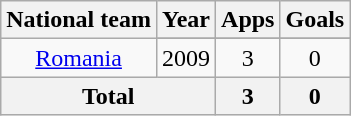<table class="wikitable" style="text-align: center;">
<tr>
<th>National team</th>
<th>Year</th>
<th>Apps</th>
<th>Goals</th>
</tr>
<tr>
<td rowspan="2"><a href='#'>Romania</a></td>
</tr>
<tr>
<td>2009</td>
<td>3</td>
<td>0</td>
</tr>
<tr>
<th colspan="2">Total</th>
<th>3</th>
<th>0</th>
</tr>
</table>
